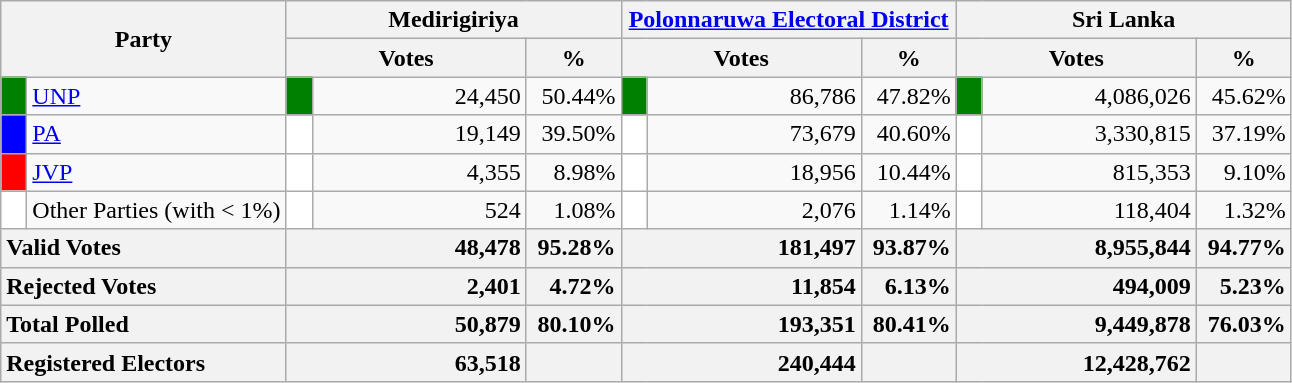<table class="wikitable">
<tr>
<th colspan="2" width="144px"rowspan="2">Party</th>
<th colspan="3" width="216px">Medirigiriya</th>
<th colspan="3" width="216px"><a href='#'>Polonnaruwa Electoral District</a></th>
<th colspan="3" width="216px">Sri Lanka</th>
</tr>
<tr>
<th colspan="2" width="144px">Votes</th>
<th>%</th>
<th colspan="2" width="144px">Votes</th>
<th>%</th>
<th colspan="2" width="144px">Votes</th>
<th>%</th>
</tr>
<tr>
<td style="background-color:green;" width="10px"></td>
<td style="text-align:left;"><a href='#'>UNP</a></td>
<td style="background-color:green;" width="10px"></td>
<td style="text-align:right;">24,450</td>
<td style="text-align:right;">50.44%</td>
<td style="background-color:green;" width="10px"></td>
<td style="text-align:right;">86,786</td>
<td style="text-align:right;">47.82%</td>
<td style="background-color:green;" width="10px"></td>
<td style="text-align:right;">4,086,026</td>
<td style="text-align:right;">45.62%</td>
</tr>
<tr>
<td style="background-color:blue;" width="10px"></td>
<td style="text-align:left;"><a href='#'>PA</a></td>
<td style="background-color:white;" width="10px"></td>
<td style="text-align:right;">19,149</td>
<td style="text-align:right;">39.50%</td>
<td style="background-color:white;" width="10px"></td>
<td style="text-align:right;">73,679</td>
<td style="text-align:right;">40.60%</td>
<td style="background-color:white;" width="10px"></td>
<td style="text-align:right;">3,330,815</td>
<td style="text-align:right;">37.19%</td>
</tr>
<tr>
<td style="background-color:red;" width="10px"></td>
<td style="text-align:left;"><a href='#'>JVP</a></td>
<td style="background-color:white;" width="10px"></td>
<td style="text-align:right;">4,355</td>
<td style="text-align:right;">8.98%</td>
<td style="background-color:white;" width="10px"></td>
<td style="text-align:right;">18,956</td>
<td style="text-align:right;">10.44%</td>
<td style="background-color:white;" width="10px"></td>
<td style="text-align:right;">815,353</td>
<td style="text-align:right;">9.10%</td>
</tr>
<tr>
<td style="background-color:white;" width="10px"></td>
<td style="text-align:left;">Other Parties (with < 1%)</td>
<td style="background-color:white;" width="10px"></td>
<td style="text-align:right;">524</td>
<td style="text-align:right;">1.08%</td>
<td style="background-color:white;" width="10px"></td>
<td style="text-align:right;">2,076</td>
<td style="text-align:right;">1.14%</td>
<td style="background-color:white;" width="10px"></td>
<td style="text-align:right;">118,404</td>
<td style="text-align:right;">1.32%</td>
</tr>
<tr>
<th colspan="2" width="144px"style="text-align:left;">Valid Votes</th>
<th style="text-align:right;"colspan="2" width="144px">48,478</th>
<th style="text-align:right;">95.28%</th>
<th style="text-align:right;"colspan="2" width="144px">181,497</th>
<th style="text-align:right;">93.87%</th>
<th style="text-align:right;"colspan="2" width="144px">8,955,844</th>
<th style="text-align:right;">94.77%</th>
</tr>
<tr>
<th colspan="2" width="144px"style="text-align:left;">Rejected Votes</th>
<th style="text-align:right;"colspan="2" width="144px">2,401</th>
<th style="text-align:right;">4.72%</th>
<th style="text-align:right;"colspan="2" width="144px">11,854</th>
<th style="text-align:right;">6.13%</th>
<th style="text-align:right;"colspan="2" width="144px">494,009</th>
<th style="text-align:right;">5.23%</th>
</tr>
<tr>
<th colspan="2" width="144px"style="text-align:left;">Total Polled</th>
<th style="text-align:right;"colspan="2" width="144px">50,879</th>
<th style="text-align:right;">80.10%</th>
<th style="text-align:right;"colspan="2" width="144px">193,351</th>
<th style="text-align:right;">80.41%</th>
<th style="text-align:right;"colspan="2" width="144px">9,449,878</th>
<th style="text-align:right;">76.03%</th>
</tr>
<tr>
<th colspan="2" width="144px"style="text-align:left;">Registered Electors</th>
<th style="text-align:right;"colspan="2" width="144px">63,518</th>
<th></th>
<th style="text-align:right;"colspan="2" width="144px">240,444</th>
<th></th>
<th style="text-align:right;"colspan="2" width="144px">12,428,762</th>
<th></th>
</tr>
</table>
